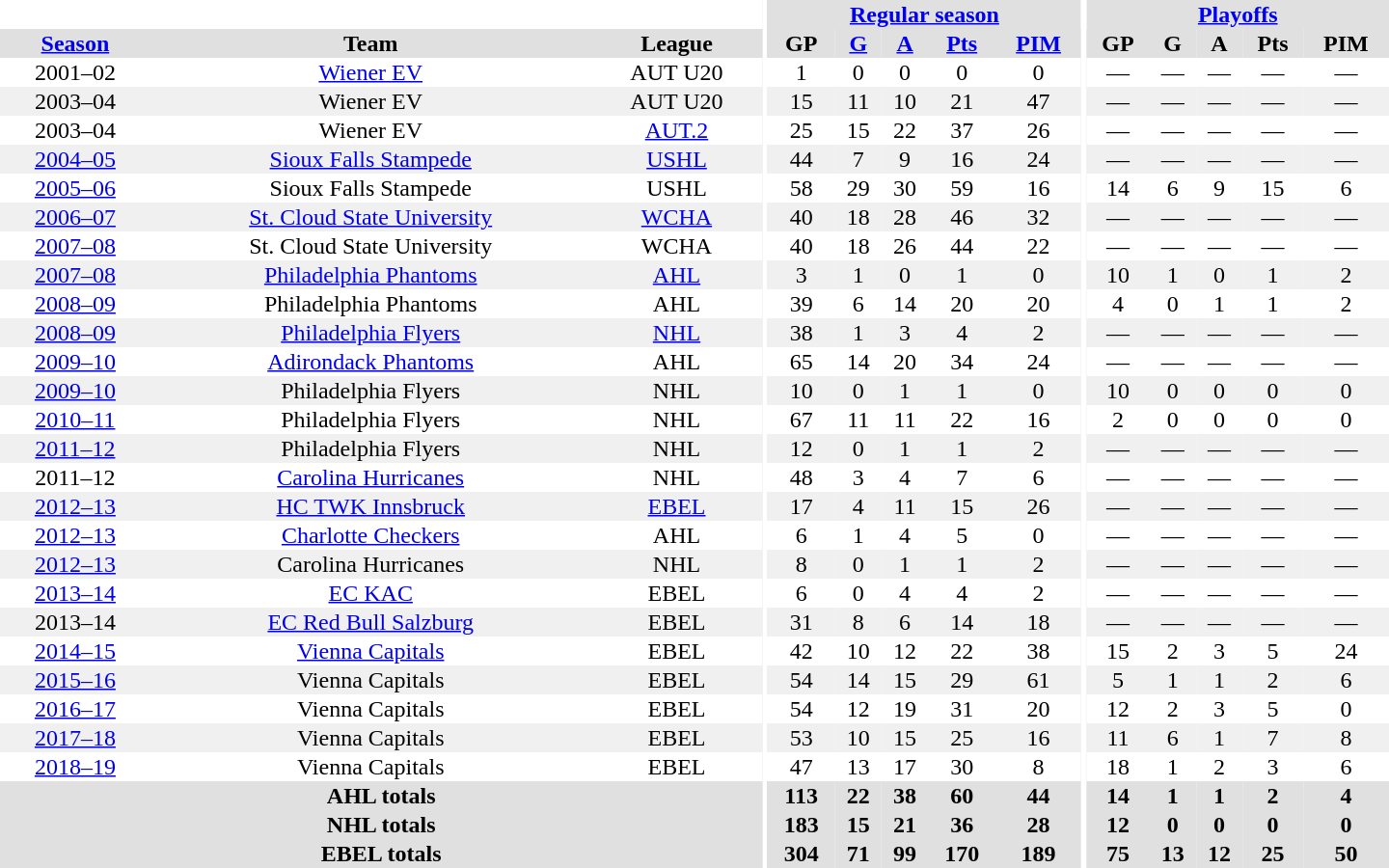<table border="0" cellpadding="1" cellspacing="0" style="text-align:center; width:60em">
<tr bgcolor="#e0e0e0">
<th colspan="3" bgcolor="#ffffff"></th>
<th rowspan="99" bgcolor="#ffffff"></th>
<th colspan="5"><a href='#'>Regular season</a></th>
<th rowspan="99" bgcolor="#ffffff"></th>
<th colspan="5"><a href='#'>Playoffs</a></th>
</tr>
<tr bgcolor="#e0e0e0">
<th><a href='#'>Season</a></th>
<th>Team</th>
<th>League</th>
<th>GP</th>
<th><a href='#'>G</a></th>
<th><a href='#'>A</a></th>
<th><a href='#'>Pts</a></th>
<th><a href='#'>PIM</a></th>
<th>GP</th>
<th>G</th>
<th>A</th>
<th>Pts</th>
<th>PIM</th>
</tr>
<tr>
<td>2001–02</td>
<td><a href='#'>Wiener EV</a></td>
<td>AUT U20</td>
<td>1</td>
<td>0</td>
<td>0</td>
<td>0</td>
<td>0</td>
<td>—</td>
<td>—</td>
<td>—</td>
<td>—</td>
<td>—</td>
</tr>
<tr bgcolor="#f0f0f0">
<td>2003–04</td>
<td>Wiener EV</td>
<td>AUT U20</td>
<td>15</td>
<td>11</td>
<td>10</td>
<td>21</td>
<td>47</td>
<td>—</td>
<td>—</td>
<td>—</td>
<td>—</td>
<td>—</td>
</tr>
<tr>
<td>2003–04</td>
<td>Wiener EV</td>
<td><a href='#'>AUT.2</a></td>
<td>25</td>
<td>15</td>
<td>22</td>
<td>37</td>
<td>26</td>
<td>—</td>
<td>—</td>
<td>—</td>
<td>—</td>
<td>—</td>
</tr>
<tr bgcolor="#f0f0f0">
<td><a href='#'>2004–05</a></td>
<td><a href='#'>Sioux Falls Stampede</a></td>
<td><a href='#'>USHL</a></td>
<td>44</td>
<td>7</td>
<td>9</td>
<td>16</td>
<td>24</td>
<td>—</td>
<td>—</td>
<td>—</td>
<td>—</td>
<td>—</td>
</tr>
<tr>
<td><a href='#'>2005–06</a></td>
<td>Sioux Falls Stampede</td>
<td>USHL</td>
<td>58</td>
<td>29</td>
<td>30</td>
<td>59</td>
<td>16</td>
<td>14</td>
<td>6</td>
<td>9</td>
<td>15</td>
<td>6</td>
</tr>
<tr bgcolor="#f0f0f0">
<td><a href='#'>2006–07</a></td>
<td><a href='#'>St. Cloud State University</a></td>
<td><a href='#'>WCHA</a></td>
<td>40</td>
<td>18</td>
<td>28</td>
<td>46</td>
<td>32</td>
<td>—</td>
<td>—</td>
<td>—</td>
<td>—</td>
<td>—</td>
</tr>
<tr>
<td><a href='#'>2007–08</a></td>
<td>St. Cloud State University</td>
<td>WCHA</td>
<td>40</td>
<td>18</td>
<td>26</td>
<td>44</td>
<td>22</td>
<td>—</td>
<td>—</td>
<td>—</td>
<td>—</td>
<td>—</td>
</tr>
<tr bgcolor="#f0f0f0">
<td><a href='#'>2007–08</a></td>
<td><a href='#'>Philadelphia Phantoms</a></td>
<td><a href='#'>AHL</a></td>
<td>3</td>
<td>1</td>
<td>0</td>
<td>1</td>
<td>0</td>
<td>10</td>
<td>1</td>
<td>0</td>
<td>1</td>
<td>2</td>
</tr>
<tr>
<td><a href='#'>2008–09</a></td>
<td>Philadelphia Phantoms</td>
<td>AHL</td>
<td>39</td>
<td>6</td>
<td>14</td>
<td>20</td>
<td>20</td>
<td>4</td>
<td>0</td>
<td>1</td>
<td>1</td>
<td>2</td>
</tr>
<tr bgcolor="#f0f0f0">
<td><a href='#'>2008–09</a></td>
<td><a href='#'>Philadelphia Flyers</a></td>
<td><a href='#'>NHL</a></td>
<td>38</td>
<td>1</td>
<td>3</td>
<td>4</td>
<td>2</td>
<td>—</td>
<td>—</td>
<td>—</td>
<td>—</td>
<td>—</td>
</tr>
<tr>
<td><a href='#'>2009–10</a></td>
<td><a href='#'>Adirondack Phantoms</a></td>
<td>AHL</td>
<td>65</td>
<td>14</td>
<td>20</td>
<td>34</td>
<td>24</td>
<td>—</td>
<td>—</td>
<td>—</td>
<td>—</td>
<td>—</td>
</tr>
<tr bgcolor="#f0f0f0">
<td><a href='#'>2009–10</a></td>
<td>Philadelphia Flyers</td>
<td>NHL</td>
<td>10</td>
<td>0</td>
<td>1</td>
<td>1</td>
<td>0</td>
<td>10</td>
<td>0</td>
<td>0</td>
<td>0</td>
<td>0</td>
</tr>
<tr>
<td><a href='#'>2010–11</a></td>
<td>Philadelphia Flyers</td>
<td>NHL</td>
<td>67</td>
<td>11</td>
<td>11</td>
<td>22</td>
<td>16</td>
<td>2</td>
<td>0</td>
<td>0</td>
<td>0</td>
<td>0</td>
</tr>
<tr bgcolor="#f0f0f0">
<td><a href='#'>2011–12</a></td>
<td>Philadelphia Flyers</td>
<td>NHL</td>
<td>12</td>
<td>0</td>
<td>1</td>
<td>1</td>
<td>2</td>
<td>—</td>
<td>—</td>
<td>—</td>
<td>—</td>
<td>—</td>
</tr>
<tr>
<td>2011–12</td>
<td><a href='#'>Carolina Hurricanes</a></td>
<td>NHL</td>
<td>48</td>
<td>3</td>
<td>4</td>
<td>7</td>
<td>6</td>
<td>—</td>
<td>—</td>
<td>—</td>
<td>—</td>
<td>—</td>
</tr>
<tr bgcolor="#f0f0f0">
<td><a href='#'>2012–13</a></td>
<td><a href='#'>HC TWK Innsbruck</a></td>
<td><a href='#'>EBEL</a></td>
<td>17</td>
<td>4</td>
<td>11</td>
<td>15</td>
<td>26</td>
<td>—</td>
<td>—</td>
<td>—</td>
<td>—</td>
<td>—</td>
</tr>
<tr>
<td><a href='#'>2012–13</a></td>
<td><a href='#'>Charlotte Checkers</a></td>
<td>AHL</td>
<td>6</td>
<td>1</td>
<td>4</td>
<td>5</td>
<td>0</td>
<td>—</td>
<td>—</td>
<td>—</td>
<td>—</td>
<td>—</td>
</tr>
<tr bgcolor="#f0f0f0">
<td><a href='#'>2012–13</a></td>
<td>Carolina Hurricanes</td>
<td>NHL</td>
<td>8</td>
<td>0</td>
<td>1</td>
<td>1</td>
<td>2</td>
<td>—</td>
<td>—</td>
<td>—</td>
<td>—</td>
<td>—</td>
</tr>
<tr>
<td><a href='#'>2013–14</a></td>
<td><a href='#'>EC KAC</a></td>
<td>EBEL</td>
<td>6</td>
<td>0</td>
<td>4</td>
<td>4</td>
<td>2</td>
<td>—</td>
<td>—</td>
<td>—</td>
<td>—</td>
<td>—</td>
</tr>
<tr bgcolor="#f0f0f0">
<td>2013–14</td>
<td><a href='#'>EC Red Bull Salzburg</a></td>
<td>EBEL</td>
<td>31</td>
<td>8</td>
<td>6</td>
<td>14</td>
<td>18</td>
<td>—</td>
<td>—</td>
<td>—</td>
<td>—</td>
<td>—</td>
</tr>
<tr>
<td><a href='#'>2014–15</a></td>
<td><a href='#'>Vienna Capitals</a></td>
<td>EBEL</td>
<td>42</td>
<td>10</td>
<td>12</td>
<td>22</td>
<td>38</td>
<td>15</td>
<td>2</td>
<td>3</td>
<td>5</td>
<td>24</td>
</tr>
<tr bgcolor="#f0f0f0">
<td><a href='#'>2015–16</a></td>
<td>Vienna Capitals</td>
<td>EBEL</td>
<td>54</td>
<td>14</td>
<td>15</td>
<td>29</td>
<td>61</td>
<td>5</td>
<td>1</td>
<td>1</td>
<td>2</td>
<td>6</td>
</tr>
<tr>
<td><a href='#'>2016–17</a></td>
<td>Vienna Capitals</td>
<td>EBEL</td>
<td>54</td>
<td>12</td>
<td>19</td>
<td>31</td>
<td>20</td>
<td>12</td>
<td>2</td>
<td>3</td>
<td>5</td>
<td>0</td>
</tr>
<tr bgcolor="#f0f0f0">
<td><a href='#'>2017–18</a></td>
<td>Vienna Capitals</td>
<td>EBEL</td>
<td>53</td>
<td>10</td>
<td>15</td>
<td>25</td>
<td>16</td>
<td>11</td>
<td>6</td>
<td>1</td>
<td>7</td>
<td>8</td>
</tr>
<tr>
<td><a href='#'>2018–19</a></td>
<td>Vienna Capitals</td>
<td>EBEL</td>
<td>47</td>
<td>13</td>
<td>17</td>
<td>30</td>
<td>8</td>
<td>18</td>
<td>1</td>
<td>2</td>
<td>3</td>
<td>6</td>
</tr>
<tr bgcolor="#e0e0e0">
<th colspan="3">AHL totals</th>
<th>113</th>
<th>22</th>
<th>38</th>
<th>60</th>
<th>44</th>
<th>14</th>
<th>1</th>
<th>1</th>
<th>2</th>
<th>4</th>
</tr>
<tr bgcolor="#e0e0e0">
<th colspan="3">NHL totals</th>
<th>183</th>
<th>15</th>
<th>21</th>
<th>36</th>
<th>28</th>
<th>12</th>
<th>0</th>
<th>0</th>
<th>0</th>
<th>0</th>
</tr>
<tr bgcolor="#e0e0e0">
<th colspan="3">EBEL totals</th>
<th>304</th>
<th>71</th>
<th>99</th>
<th>170</th>
<th>189</th>
<th>75</th>
<th>13</th>
<th>12</th>
<th>25</th>
<th>50</th>
</tr>
</table>
